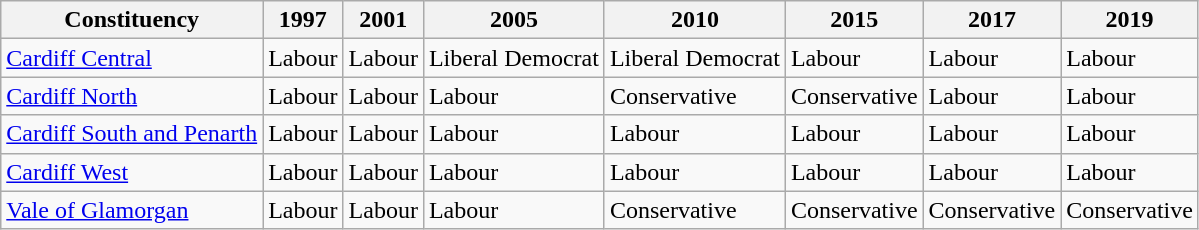<table class="wikitable">
<tr>
<th>Constituency</th>
<th>1997</th>
<th>2001</th>
<th>2005</th>
<th>2010</th>
<th>2015</th>
<th>2017</th>
<th>2019</th>
</tr>
<tr>
<td><a href='#'>Cardiff Central</a></td>
<td bgcolor=>Labour</td>
<td bgcolor=>Labour</td>
<td bgcolor=>Liberal Democrat</td>
<td bgcolor=>Liberal Democrat</td>
<td bgcolor=>Labour</td>
<td bgcolor=>Labour</td>
<td bgcolor=>Labour</td>
</tr>
<tr>
<td><a href='#'>Cardiff North</a></td>
<td bgcolor=>Labour</td>
<td bgcolor=>Labour</td>
<td bgcolor=>Labour</td>
<td bgcolor=>Conservative</td>
<td bgcolor=>Conservative</td>
<td bgcolor=>Labour</td>
<td bgcolor=>Labour</td>
</tr>
<tr>
<td><a href='#'>Cardiff South and Penarth</a></td>
<td bgcolor=>Labour</td>
<td bgcolor=>Labour</td>
<td bgcolor=>Labour</td>
<td bgcolor=>Labour</td>
<td bgcolor=>Labour</td>
<td bgcolor=>Labour</td>
<td bgcolor=>Labour</td>
</tr>
<tr>
<td><a href='#'>Cardiff West</a></td>
<td bgcolor=>Labour</td>
<td bgcolor=>Labour</td>
<td bgcolor=>Labour</td>
<td bgcolor=>Labour</td>
<td bgcolor=>Labour</td>
<td bgcolor=>Labour</td>
<td bgcolor=>Labour</td>
</tr>
<tr>
<td><a href='#'>Vale of Glamorgan</a></td>
<td bgcolor=>Labour</td>
<td bgcolor=>Labour</td>
<td bgcolor=>Labour</td>
<td bgcolor=>Conservative</td>
<td bgcolor=>Conservative</td>
<td bgcolor=>Conservative</td>
<td bgcolor=>Conservative</td>
</tr>
</table>
